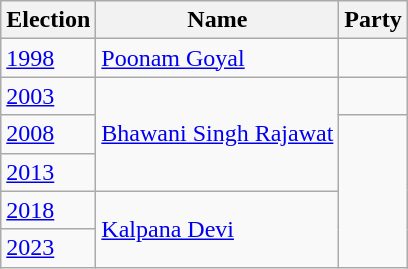<table class="wikitable sortable">
<tr>
<th>Election</th>
<th>Name</th>
<th colspan=2>Party</th>
</tr>
<tr>
<td><a href='#'>1998</a></td>
<td><a href='#'>Poonam Goyal</a></td>
<td></td>
</tr>
<tr>
<td><a href='#'>2003</a></td>
<td rowspan=3><a href='#'>Bhawani Singh Rajawat</a></td>
<td></td>
</tr>
<tr>
<td><a href='#'>2008</a></td>
</tr>
<tr>
<td><a href='#'>2013</a></td>
</tr>
<tr>
<td><a href='#'>2018</a></td>
<td rowspan=2><a href='#'>Kalpana Devi</a></td>
</tr>
<tr>
<td><a href='#'>2023</a></td>
</tr>
</table>
